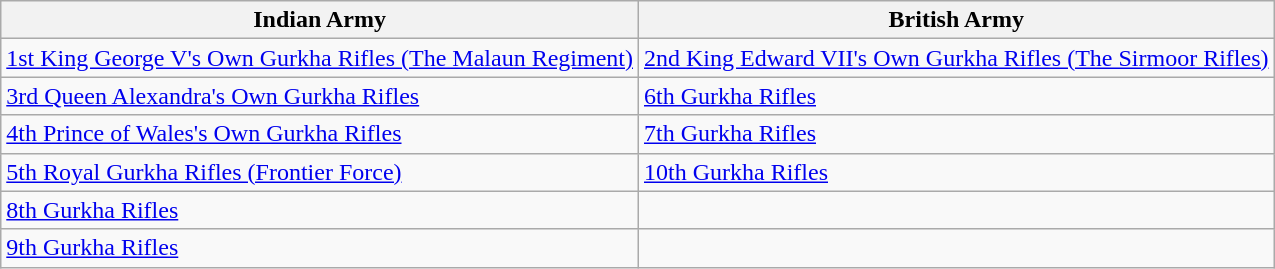<table class="wikitable">
<tr>
<th>Indian Army</th>
<th>British Army</th>
</tr>
<tr>
<td><a href='#'>1st King George V's Own Gurkha Rifles (The Malaun Regiment)</a></td>
<td><a href='#'>2nd King Edward VII's Own Gurkha Rifles (The Sirmoor Rifles)</a></td>
</tr>
<tr>
<td><a href='#'>3rd Queen Alexandra's Own Gurkha Rifles</a></td>
<td><a href='#'>6th Gurkha Rifles</a></td>
</tr>
<tr>
<td><a href='#'>4th Prince of Wales's Own Gurkha Rifles</a></td>
<td><a href='#'>7th Gurkha Rifles</a></td>
</tr>
<tr>
<td><a href='#'>5th Royal Gurkha Rifles (Frontier Force)</a></td>
<td><a href='#'>10th Gurkha Rifles</a></td>
</tr>
<tr>
<td><a href='#'>8th Gurkha Rifles</a></td>
<td></td>
</tr>
<tr>
<td><a href='#'>9th Gurkha Rifles</a></td>
<td></td>
</tr>
</table>
